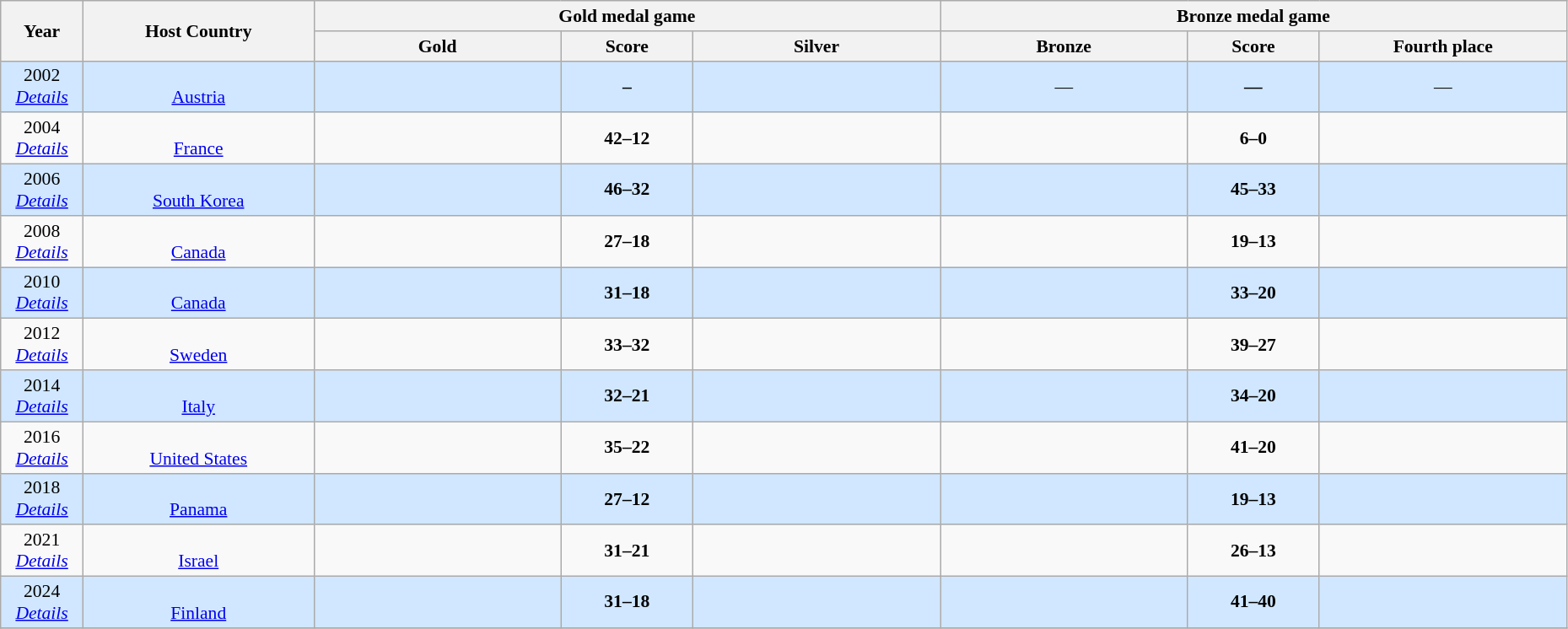<table class="wikitable" style="font-size:90%; width: 98%; text-align: center;">
<tr>
<th rowspan=2 width=5%>Year</th>
<th rowspan=2 width=14%>Host Country</th>
<th colspan=3>Gold medal game</th>
<th colspan=3>Bronze medal game</th>
</tr>
<tr bgcolor=#EFEFEF>
<th width=15%>Gold</th>
<th width=8%>Score</th>
<th width=15%>Silver</th>
<th width=15%>Bronze</th>
<th width=8%>Score</th>
<th width=15%>Fourth place</th>
</tr>
<tr bgcolor=#D0E7FF>
<td>2002 <br> <em><a href='#'>Details</a></em></td>
<td><br><a href='#'>Austria</a></td>
<td><strong></strong></td>
<td><strong>–</strong></td>
<td></td>
<td>—</td>
<td><strong>—</strong></td>
<td>—</td>
</tr>
<tr>
<td>2004 <br> <em><a href='#'>Details</a></em></td>
<td><br><a href='#'>France</a></td>
<td><strong></strong></td>
<td><strong>42–12</strong></td>
<td></td>
<td></td>
<td><strong>6–0</strong></td>
<td></td>
</tr>
<tr bgcolor=#D0E7FF>
<td>2006 <br> <em><a href='#'>Details</a></em></td>
<td><br><a href='#'>South Korea</a></td>
<td><strong></strong></td>
<td><strong>46–32</strong></td>
<td></td>
<td></td>
<td><strong>45–33</strong></td>
<td></td>
</tr>
<tr>
<td>2008 <br> <em><a href='#'>Details</a></em></td>
<td><br><a href='#'>Canada</a></td>
<td><strong></strong></td>
<td><strong>27–18</strong></td>
<td></td>
<td></td>
<td><strong>19–13</strong></td>
<td></td>
</tr>
<tr bgcolor=#D0E7FF>
<td>2010 <br> <em><a href='#'>Details</a></em></td>
<td><br><a href='#'>Canada</a></td>
<td><strong></strong></td>
<td><strong>31–18</strong></td>
<td></td>
<td></td>
<td><strong>33–20</strong></td>
<td></td>
</tr>
<tr>
<td>2012 <br> <em><a href='#'>Details</a></em></td>
<td><br><a href='#'>Sweden</a></td>
<td><strong></strong></td>
<td><strong>33–32</strong></td>
<td></td>
<td></td>
<td><strong>39–27</strong></td>
<td></td>
</tr>
<tr bgcolor=#D0E7FF>
<td>2014 <br> <em><a href='#'>Details</a></em></td>
<td><br><a href='#'>Italy</a></td>
<td><strong></strong></td>
<td><strong>32–21</strong></td>
<td></td>
<td></td>
<td><strong>34–20</strong></td>
<td></td>
</tr>
<tr>
<td>2016 <br> <em><a href='#'>Details</a></em></td>
<td><br><a href='#'>United States</a></td>
<td><strong></strong></td>
<td><strong>35–22</strong></td>
<td></td>
<td></td>
<td><strong>41–20</strong></td>
<td></td>
</tr>
<tr bgcolor=#D0E7FF>
<td>2018 <br> <em><a href='#'>Details</a></em></td>
<td><br><a href='#'>Panama</a></td>
<td><strong></strong></td>
<td><strong>27–12</strong></td>
<td></td>
<td></td>
<td><strong>19–13</strong></td>
<td></td>
</tr>
<tr>
<td>2021 <br> <em><a href='#'>Details</a></em></td>
<td><br><a href='#'>Israel</a></td>
<td><strong></strong></td>
<td><strong>31–21</strong></td>
<td></td>
<td></td>
<td><strong>26–13</strong></td>
<td></td>
</tr>
<tr bgcolor=#D0E7FF>
<td>2024 <br> <em><a href='#'>Details</a></em></td>
<td><br><a href='#'>Finland</a></td>
<td><strong></strong></td>
<td><strong>31–18</strong></td>
<td></td>
<td></td>
<td><strong>41–40</strong></td>
<td></td>
</tr>
<tr>
</tr>
</table>
